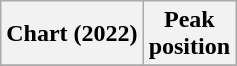<table class="wikitable plainrowheaders" style="text-align:center">
<tr>
<th>Chart (2022)</th>
<th>Peak<br>position</th>
</tr>
<tr>
</tr>
</table>
